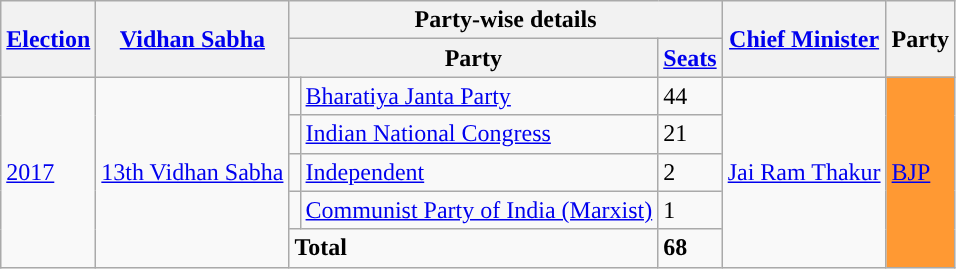<table class="wikitable sortable">
<tr>
<th rowspan="2"><a href='#'>Election</a></th>
<th rowspan="2"><a href='#'>Vidhan Sabha</a></th>
<th colspan="3">Party-wise details</th>
<th rowspan="2"><a href='#'>Chief Minister</a></th>
<th rowspan="2">Party</th>
</tr>
<tr>
<th colspan="2">Party</th>
<th><a href='#'>Seats</a></th>
</tr>
<tr>
<td rowspan="5"><a href='#'>2017</a></td>
<td rowspan="5"><a href='#'>13th Vidhan Sabha</a></td>
<td style="background-color: "></td>
<td><a href='#'>Bharatiya Janta Party</a></td>
<td>44</td>
<td rowspan="5"><a href='#'>Jai Ram Thakur</a><br></td>
<td rowspan="5"; bgcolor=#FF9933><a href='#'>BJP</a></td>
</tr>
<tr>
<td style="background-color: "></td>
<td><a href='#'>Indian National Congress</a></td>
<td>21</td>
</tr>
<tr>
<td style="background-color: "></td>
<td><a href='#'>Independent</a></td>
<td>2</td>
</tr>
<tr>
<td style="background-color: "></td>
<td><a href='#'>Communist Party of India (Marxist)</a></td>
<td>1</td>
</tr>
<tr>
<td colspan="2"><strong>Total</strong></td>
<td><strong>68</strong></td>
</tr>
</table>
